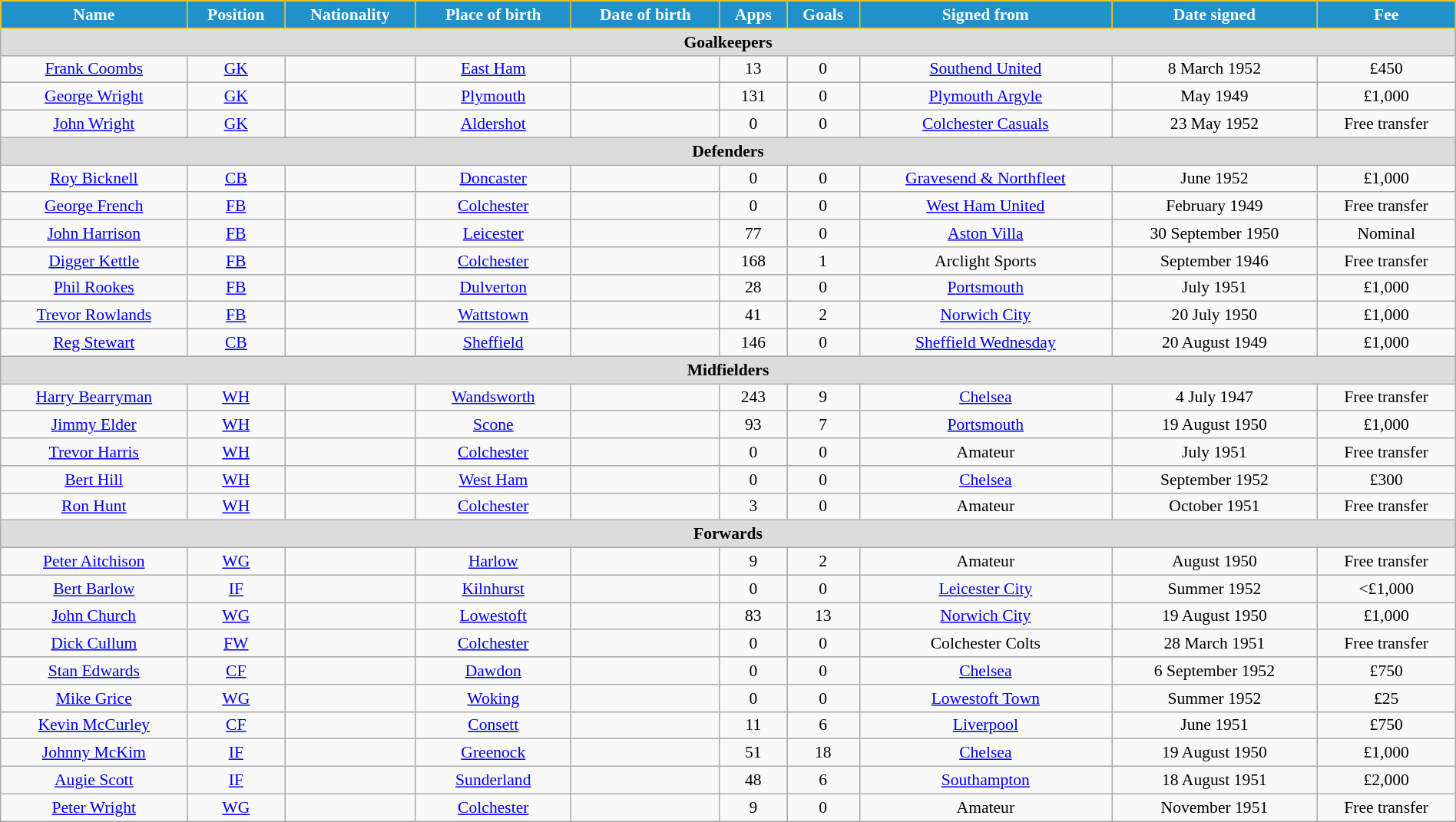<table class="wikitable" style="text-align:center; font-size:90%; width:100%;">
<tr>
<th style="background:#2191CC; color:white; border:1px solid #F7C408; text-align:center;">Name</th>
<th style="background:#2191CC; color:white; border:1px solid #F7C408; text-align:center;">Position</th>
<th style="background:#2191CC; color:white; border:1px solid #F7C408; text-align:center;">Nationality</th>
<th style="background:#2191CC; color:white; border:1px solid #F7C408; text-align:center;">Place of birth</th>
<th style="background:#2191CC; color:white; border:1px solid #F7C408; text-align:center;">Date of birth</th>
<th style="background:#2191CC; color:white; border:1px solid #F7C408; text-align:center;">Apps</th>
<th style="background:#2191CC; color:white; border:1px solid #F7C408; text-align:center;">Goals</th>
<th style="background:#2191CC; color:white; border:1px solid #F7C408; text-align:center;">Signed from</th>
<th style="background:#2191CC; color:white; border:1px solid #F7C408; text-align:center;">Date signed</th>
<th style="background:#2191CC; color:white; border:1px solid #F7C408; text-align:center;">Fee</th>
</tr>
<tr>
<th colspan="12" style="background:#dcdcdc; text-align:center;">Goalkeepers</th>
</tr>
<tr>
<td><a href='#'>Frank Coombs</a></td>
<td><a href='#'>GK</a></td>
<td></td>
<td><a href='#'>East Ham</a></td>
<td></td>
<td>13</td>
<td>0</td>
<td> <a href='#'>Southend United</a></td>
<td>8 March 1952</td>
<td>£450</td>
</tr>
<tr>
<td><a href='#'>George Wright</a></td>
<td><a href='#'>GK</a></td>
<td></td>
<td><a href='#'>Plymouth</a></td>
<td></td>
<td>131</td>
<td>0</td>
<td> <a href='#'>Plymouth Argyle</a></td>
<td>May 1949</td>
<td>£1,000</td>
</tr>
<tr>
<td><a href='#'>John Wright</a></td>
<td><a href='#'>GK</a></td>
<td></td>
<td><a href='#'>Aldershot</a></td>
<td></td>
<td>0</td>
<td>0</td>
<td> <a href='#'>Colchester Casuals</a></td>
<td>23 May 1952</td>
<td>Free transfer</td>
</tr>
<tr>
<th colspan="12" style="background:#dcdcdc; text-align:center;">Defenders</th>
</tr>
<tr>
<td><a href='#'>Roy Bicknell</a></td>
<td><a href='#'>CB</a></td>
<td></td>
<td><a href='#'>Doncaster</a></td>
<td></td>
<td>0</td>
<td>0</td>
<td> <a href='#'>Gravesend & Northfleet</a></td>
<td>June 1952</td>
<td>£1,000</td>
</tr>
<tr>
<td><a href='#'>George French</a></td>
<td><a href='#'>FB</a></td>
<td></td>
<td><a href='#'>Colchester</a></td>
<td></td>
<td>0</td>
<td>0</td>
<td> <a href='#'>West Ham United</a></td>
<td>February 1949</td>
<td>Free transfer</td>
</tr>
<tr>
<td><a href='#'>John Harrison</a></td>
<td><a href='#'>FB</a></td>
<td></td>
<td><a href='#'>Leicester</a></td>
<td></td>
<td>77</td>
<td>0</td>
<td> <a href='#'>Aston Villa</a></td>
<td>30 September 1950</td>
<td>Nominal</td>
</tr>
<tr>
<td><a href='#'>Digger Kettle</a></td>
<td><a href='#'>FB</a></td>
<td></td>
<td><a href='#'>Colchester</a></td>
<td></td>
<td>168</td>
<td>1</td>
<td> Arclight Sports</td>
<td>September 1946</td>
<td>Free transfer</td>
</tr>
<tr>
<td><a href='#'>Phil Rookes</a></td>
<td><a href='#'>FB</a></td>
<td></td>
<td><a href='#'>Dulverton</a></td>
<td></td>
<td>28</td>
<td>0</td>
<td> <a href='#'>Portsmouth</a></td>
<td>July 1951</td>
<td>£1,000</td>
</tr>
<tr>
<td><a href='#'>Trevor Rowlands</a></td>
<td><a href='#'>FB</a></td>
<td></td>
<td><a href='#'>Wattstown</a></td>
<td></td>
<td>41</td>
<td>2</td>
<td> <a href='#'>Norwich City</a></td>
<td>20 July 1950</td>
<td>£1,000</td>
</tr>
<tr>
<td><a href='#'>Reg Stewart</a></td>
<td><a href='#'>CB</a></td>
<td></td>
<td><a href='#'>Sheffield</a></td>
<td></td>
<td>146</td>
<td>0</td>
<td> <a href='#'>Sheffield Wednesday</a></td>
<td>20 August 1949</td>
<td>£1,000</td>
</tr>
<tr>
<th colspan="12" style="background:#dcdcdc; text-align:center;">Midfielders</th>
</tr>
<tr>
<td><a href='#'>Harry Bearryman</a></td>
<td><a href='#'>WH</a></td>
<td></td>
<td><a href='#'>Wandsworth</a></td>
<td></td>
<td>243</td>
<td>9</td>
<td> <a href='#'>Chelsea</a></td>
<td>4 July 1947</td>
<td>Free transfer</td>
</tr>
<tr>
<td><a href='#'>Jimmy Elder</a></td>
<td><a href='#'>WH</a></td>
<td></td>
<td><a href='#'>Scone</a></td>
<td></td>
<td>93</td>
<td>7</td>
<td> <a href='#'>Portsmouth</a></td>
<td>19 August 1950</td>
<td>£1,000</td>
</tr>
<tr>
<td><a href='#'>Trevor Harris</a></td>
<td><a href='#'>WH</a></td>
<td></td>
<td><a href='#'>Colchester</a></td>
<td></td>
<td>0</td>
<td>0</td>
<td>Amateur</td>
<td>July 1951</td>
<td>Free transfer</td>
</tr>
<tr>
<td><a href='#'>Bert Hill</a></td>
<td><a href='#'>WH</a></td>
<td></td>
<td><a href='#'>West Ham</a></td>
<td></td>
<td>0</td>
<td>0</td>
<td> <a href='#'>Chelsea</a></td>
<td>September 1952</td>
<td>£300</td>
</tr>
<tr>
<td><a href='#'>Ron Hunt</a></td>
<td><a href='#'>WH</a></td>
<td></td>
<td><a href='#'>Colchester</a></td>
<td></td>
<td>3</td>
<td>0</td>
<td>Amateur</td>
<td>October 1951</td>
<td>Free transfer</td>
</tr>
<tr>
<th colspan="12" style="background:#dcdcdc; text-align:center;">Forwards</th>
</tr>
<tr>
<td><a href='#'>Peter Aitchison</a></td>
<td><a href='#'>WG</a></td>
<td></td>
<td><a href='#'>Harlow</a></td>
<td></td>
<td>9</td>
<td>2</td>
<td>Amateur</td>
<td>August 1950</td>
<td>Free transfer</td>
</tr>
<tr>
<td><a href='#'>Bert Barlow</a></td>
<td><a href='#'>IF</a></td>
<td></td>
<td><a href='#'>Kilnhurst</a></td>
<td></td>
<td>0</td>
<td>0</td>
<td> <a href='#'>Leicester City</a></td>
<td>Summer 1952</td>
<td><£1,000</td>
</tr>
<tr>
<td><a href='#'>John Church</a></td>
<td><a href='#'>WG</a></td>
<td></td>
<td><a href='#'>Lowestoft</a></td>
<td></td>
<td>83</td>
<td>13</td>
<td> <a href='#'>Norwich City</a></td>
<td>19 August 1950</td>
<td>£1,000</td>
</tr>
<tr>
<td><a href='#'>Dick Cullum</a></td>
<td><a href='#'>FW</a></td>
<td></td>
<td><a href='#'>Colchester</a></td>
<td></td>
<td>0</td>
<td>0</td>
<td> Colchester Colts</td>
<td>28 March 1951</td>
<td>Free transfer</td>
</tr>
<tr>
<td><a href='#'>Stan Edwards</a></td>
<td><a href='#'>CF</a></td>
<td></td>
<td><a href='#'>Dawdon</a></td>
<td></td>
<td>0</td>
<td>0</td>
<td> <a href='#'>Chelsea</a></td>
<td>6 September 1952</td>
<td>£750</td>
</tr>
<tr>
<td><a href='#'>Mike Grice</a></td>
<td><a href='#'>WG</a></td>
<td></td>
<td><a href='#'>Woking</a></td>
<td></td>
<td>0</td>
<td>0</td>
<td> <a href='#'>Lowestoft Town</a></td>
<td>Summer 1952</td>
<td>£25</td>
</tr>
<tr>
<td><a href='#'>Kevin McCurley</a></td>
<td><a href='#'>CF</a></td>
<td></td>
<td><a href='#'>Consett</a></td>
<td></td>
<td>11</td>
<td>6</td>
<td> <a href='#'>Liverpool</a></td>
<td>June 1951</td>
<td>£750</td>
</tr>
<tr>
<td><a href='#'>Johnny McKim</a></td>
<td><a href='#'>IF</a></td>
<td></td>
<td><a href='#'>Greenock</a></td>
<td></td>
<td>51</td>
<td>18</td>
<td> <a href='#'>Chelsea</a></td>
<td>19 August 1950</td>
<td>£1,000</td>
</tr>
<tr>
<td><a href='#'>Augie Scott</a></td>
<td><a href='#'>IF</a></td>
<td></td>
<td><a href='#'>Sunderland</a></td>
<td></td>
<td>48</td>
<td>6</td>
<td> <a href='#'>Southampton</a></td>
<td>18 August 1951</td>
<td>£2,000</td>
</tr>
<tr>
<td><a href='#'>Peter Wright</a></td>
<td><a href='#'>WG</a></td>
<td></td>
<td><a href='#'>Colchester</a></td>
<td></td>
<td>9</td>
<td>0</td>
<td>Amateur</td>
<td>November 1951</td>
<td>Free transfer</td>
</tr>
</table>
